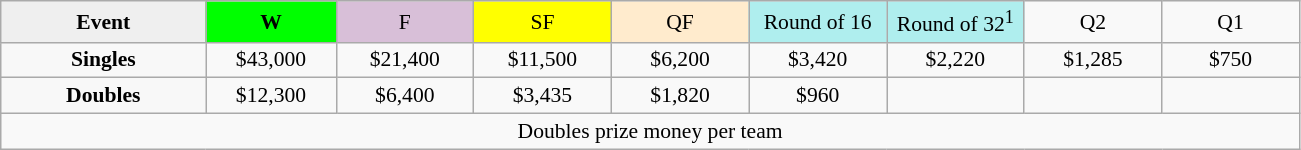<table class=wikitable style=font-size:90%;text-align:center>
<tr>
<td style="width:130px; background:#efefef;"><strong>Event</strong></td>
<td style="width:80px; background:lime;"><strong>W</strong></td>
<td style="width:85px; background:thistle;">F</td>
<td style="width:85px; background:#ff0;">SF</td>
<td style="width:85px; background:#ffebcd;">QF</td>
<td style="width:85px; background:#afeeee;">Round of 16</td>
<td style="width:85px; background:#afeeee;">Round of 32<sup>1</sup></td>
<td width=85>Q2</td>
<td width=85>Q1</td>
</tr>
<tr>
<td style="background:#f8f8f8;"><strong>Singles</strong></td>
<td>$43,000</td>
<td>$21,400</td>
<td>$11,500</td>
<td>$6,200</td>
<td>$3,420</td>
<td>$2,220</td>
<td>$1,285</td>
<td>$750</td>
</tr>
<tr>
<td style="background:#f8f8f8;"><strong>Doubles</strong></td>
<td>$12,300</td>
<td>$6,400</td>
<td>$3,435</td>
<td>$1,820</td>
<td>$960</td>
<td></td>
<td></td>
<td></td>
</tr>
<tr>
<td colspan=10>Doubles prize money per team</td>
</tr>
</table>
